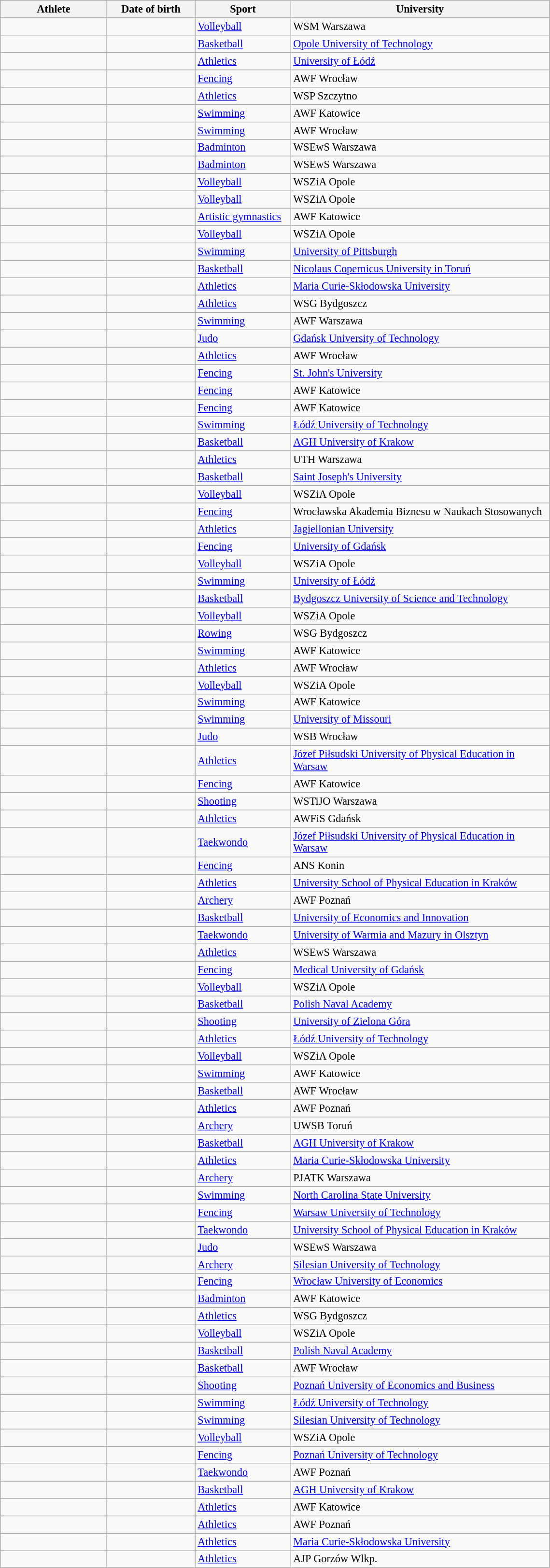<table class="wikitable sortable" style="font-size:93%">
<tr>
<th width=140>Athlete</th>
<th width=115>Date of birth</th>
<th width=125>Sport</th>
<th width=350>University</th>
</tr>
<tr>
<td></td>
<td></td>
<td><a href='#'>Volleyball</a></td>
<td>WSM Warszawa</td>
</tr>
<tr>
<td></td>
<td></td>
<td><a href='#'>Basketball</a></td>
<td><a href='#'>Opole University of Technology</a></td>
</tr>
<tr>
<td></td>
<td></td>
<td><a href='#'>Athletics</a></td>
<td><a href='#'>University of Łódź</a></td>
</tr>
<tr>
<td></td>
<td></td>
<td><a href='#'>Fencing</a></td>
<td>AWF Wrocław</td>
</tr>
<tr>
<td></td>
<td></td>
<td><a href='#'>Athletics</a></td>
<td>WSP Szczytno</td>
</tr>
<tr>
<td></td>
<td></td>
<td><a href='#'>Swimming</a></td>
<td>AWF Katowice</td>
</tr>
<tr>
<td></td>
<td></td>
<td><a href='#'>Swimming</a></td>
<td>AWF Wrocław</td>
</tr>
<tr>
<td></td>
<td></td>
<td><a href='#'>Badminton</a></td>
<td>WSEwS Warszawa</td>
</tr>
<tr>
<td></td>
<td></td>
<td><a href='#'>Badminton</a></td>
<td>WSEwS Warszawa</td>
</tr>
<tr>
<td></td>
<td></td>
<td><a href='#'>Volleyball</a></td>
<td>WSZiA Opole</td>
</tr>
<tr>
<td></td>
<td></td>
<td><a href='#'>Volleyball</a></td>
<td>WSZiA Opole</td>
</tr>
<tr>
<td></td>
<td></td>
<td><a href='#'>Artistic gymnastics</a></td>
<td>AWF Katowice</td>
</tr>
<tr>
<td></td>
<td></td>
<td><a href='#'>Volleyball</a></td>
<td>WSZiA Opole</td>
</tr>
<tr>
<td></td>
<td></td>
<td><a href='#'>Swimming</a></td>
<td><a href='#'>University of Pittsburgh</a></td>
</tr>
<tr>
<td></td>
<td></td>
<td><a href='#'>Basketball</a></td>
<td><a href='#'>Nicolaus Copernicus University in Toruń</a></td>
</tr>
<tr>
<td></td>
<td></td>
<td><a href='#'>Athletics</a></td>
<td><a href='#'>Maria Curie-Skłodowska University</a></td>
</tr>
<tr>
<td></td>
<td></td>
<td><a href='#'>Athletics</a></td>
<td>WSG Bydgoszcz</td>
</tr>
<tr>
<td></td>
<td></td>
<td><a href='#'>Swimming</a></td>
<td>AWF Warszawa</td>
</tr>
<tr>
<td></td>
<td></td>
<td><a href='#'>Judo</a></td>
<td><a href='#'>Gdańsk University of Technology</a></td>
</tr>
<tr>
<td></td>
<td></td>
<td><a href='#'>Athletics</a></td>
<td>AWF Wrocław</td>
</tr>
<tr>
<td></td>
<td></td>
<td><a href='#'>Fencing</a></td>
<td><a href='#'>St. John's University</a></td>
</tr>
<tr>
<td></td>
<td></td>
<td><a href='#'>Fencing</a></td>
<td>AWF Katowice</td>
</tr>
<tr>
<td></td>
<td></td>
<td><a href='#'>Fencing</a></td>
<td>AWF Katowice</td>
</tr>
<tr>
<td></td>
<td></td>
<td><a href='#'>Swimming</a></td>
<td><a href='#'>Łódź University of Technology</a></td>
</tr>
<tr>
<td></td>
<td></td>
<td><a href='#'>Basketball</a></td>
<td><a href='#'>AGH University of Krakow</a></td>
</tr>
<tr>
<td></td>
<td></td>
<td><a href='#'>Athletics</a></td>
<td>UTH Warszawa</td>
</tr>
<tr>
<td></td>
<td></td>
<td><a href='#'>Basketball</a></td>
<td><a href='#'>Saint Joseph's University</a></td>
</tr>
<tr>
<td></td>
<td></td>
<td><a href='#'>Volleyball</a></td>
<td>WSZiA Opole</td>
</tr>
<tr>
<td></td>
<td></td>
<td><a href='#'>Fencing</a></td>
<td>Wrocławska Akademia Biznesu w Naukach Stosowanych</td>
</tr>
<tr>
<td></td>
<td></td>
<td><a href='#'>Athletics</a></td>
<td><a href='#'>Jagiellonian University</a></td>
</tr>
<tr>
<td></td>
<td></td>
<td><a href='#'>Fencing</a></td>
<td><a href='#'>University of Gdańsk</a></td>
</tr>
<tr>
<td></td>
<td></td>
<td><a href='#'>Volleyball</a></td>
<td>WSZiA Opole</td>
</tr>
<tr>
<td></td>
<td></td>
<td><a href='#'>Swimming</a></td>
<td><a href='#'>University of Łódź</a></td>
</tr>
<tr>
<td></td>
<td></td>
<td><a href='#'>Basketball</a></td>
<td><a href='#'>Bydgoszcz University of Science and Technology</a></td>
</tr>
<tr>
<td></td>
<td></td>
<td><a href='#'>Volleyball</a></td>
<td>WSZiA Opole</td>
</tr>
<tr>
<td></td>
<td></td>
<td><a href='#'>Rowing</a></td>
<td>WSG Bydgoszcz</td>
</tr>
<tr>
<td></td>
<td></td>
<td><a href='#'>Swimming</a></td>
<td>AWF Katowice</td>
</tr>
<tr>
<td></td>
<td></td>
<td><a href='#'>Athletics</a></td>
<td>AWF Wrocław</td>
</tr>
<tr>
<td></td>
<td></td>
<td><a href='#'>Volleyball</a></td>
<td>WSZiA Opole</td>
</tr>
<tr>
<td></td>
<td></td>
<td><a href='#'>Swimming</a></td>
<td>AWF Katowice</td>
</tr>
<tr>
<td></td>
<td></td>
<td><a href='#'>Swimming</a></td>
<td><a href='#'>University of Missouri</a></td>
</tr>
<tr>
<td></td>
<td></td>
<td><a href='#'>Judo</a></td>
<td>WSB Wrocław</td>
</tr>
<tr>
<td></td>
<td></td>
<td><a href='#'>Athletics</a></td>
<td><a href='#'>Józef Piłsudski University of Physical Education in Warsaw</a></td>
</tr>
<tr>
<td></td>
<td></td>
<td><a href='#'>Fencing</a></td>
<td>AWF Katowice</td>
</tr>
<tr>
<td></td>
<td></td>
<td><a href='#'>Shooting</a></td>
<td>WSTiJO Warszawa</td>
</tr>
<tr>
<td></td>
<td></td>
<td><a href='#'>Athletics</a></td>
<td>AWFiS Gdańsk</td>
</tr>
<tr>
<td></td>
<td></td>
<td><a href='#'>Taekwondo</a></td>
<td><a href='#'>Józef Piłsudski University of Physical Education in Warsaw</a></td>
</tr>
<tr>
<td></td>
<td></td>
<td><a href='#'>Fencing</a></td>
<td>ANS Konin</td>
</tr>
<tr>
<td></td>
<td></td>
<td><a href='#'>Athletics</a></td>
<td><a href='#'>University School of Physical Education in Kraków</a></td>
</tr>
<tr>
<td></td>
<td></td>
<td><a href='#'>Archery</a></td>
<td>AWF Poznań</td>
</tr>
<tr>
<td></td>
<td></td>
<td><a href='#'>Basketball</a></td>
<td><a href='#'>University of Economics and Innovation</a></td>
</tr>
<tr>
<td></td>
<td></td>
<td><a href='#'>Taekwondo</a></td>
<td><a href='#'>University of Warmia and Mazury in Olsztyn</a></td>
</tr>
<tr>
<td></td>
<td></td>
<td><a href='#'>Athletics</a></td>
<td>WSEwS Warszawa</td>
</tr>
<tr>
<td></td>
<td></td>
<td><a href='#'>Fencing</a></td>
<td><a href='#'>Medical University of Gdańsk</a></td>
</tr>
<tr>
<td></td>
<td></td>
<td><a href='#'>Volleyball</a></td>
<td>WSZiA Opole</td>
</tr>
<tr>
<td></td>
<td></td>
<td><a href='#'>Basketball</a></td>
<td><a href='#'>Polish Naval Academy</a></td>
</tr>
<tr>
<td></td>
<td></td>
<td><a href='#'>Shooting</a></td>
<td><a href='#'>University of Zielona Góra</a></td>
</tr>
<tr>
<td></td>
<td></td>
<td><a href='#'>Athletics</a></td>
<td><a href='#'>Łódź University of Technology</a></td>
</tr>
<tr>
<td></td>
<td></td>
<td><a href='#'>Volleyball</a></td>
<td>WSZiA Opole</td>
</tr>
<tr>
<td></td>
<td></td>
<td><a href='#'>Swimming</a></td>
<td>AWF Katowice</td>
</tr>
<tr>
<td></td>
<td></td>
<td><a href='#'>Basketball</a></td>
<td>AWF Wrocław</td>
</tr>
<tr>
<td></td>
<td></td>
<td><a href='#'>Athletics</a></td>
<td>AWF Poznań</td>
</tr>
<tr>
<td></td>
<td></td>
<td><a href='#'>Archery</a></td>
<td>UWSB Toruń</td>
</tr>
<tr>
<td></td>
<td></td>
<td><a href='#'>Basketball</a></td>
<td><a href='#'>AGH University of Krakow</a></td>
</tr>
<tr>
<td></td>
<td></td>
<td><a href='#'>Athletics</a></td>
<td><a href='#'>Maria Curie-Skłodowska University</a></td>
</tr>
<tr>
<td></td>
<td></td>
<td><a href='#'>Archery</a></td>
<td>PJATK Warszawa</td>
</tr>
<tr>
<td></td>
<td></td>
<td><a href='#'>Swimming</a></td>
<td><a href='#'>North Carolina State University</a></td>
</tr>
<tr>
<td></td>
<td></td>
<td><a href='#'>Fencing</a></td>
<td><a href='#'>Warsaw University of Technology</a></td>
</tr>
<tr>
<td></td>
<td></td>
<td><a href='#'>Taekwondo</a></td>
<td><a href='#'>University School of Physical Education in Kraków</a></td>
</tr>
<tr>
<td></td>
<td></td>
<td><a href='#'>Judo</a></td>
<td>WSEwS Warszawa</td>
</tr>
<tr>
<td></td>
<td></td>
<td><a href='#'>Archery</a></td>
<td><a href='#'>Silesian University of Technology</a></td>
</tr>
<tr>
<td></td>
<td></td>
<td><a href='#'>Fencing</a></td>
<td><a href='#'>Wrocław University of Economics</a></td>
</tr>
<tr>
<td></td>
<td></td>
<td><a href='#'>Badminton</a></td>
<td>AWF Katowice</td>
</tr>
<tr>
<td></td>
<td></td>
<td><a href='#'>Athletics</a></td>
<td>WSG Bydgoszcz</td>
</tr>
<tr>
<td></td>
<td></td>
<td><a href='#'>Volleyball</a></td>
<td>WSZiA Opole</td>
</tr>
<tr>
<td></td>
<td></td>
<td><a href='#'>Basketball</a></td>
<td><a href='#'>Polish Naval Academy</a></td>
</tr>
<tr>
<td></td>
<td></td>
<td><a href='#'>Basketball</a></td>
<td>AWF Wrocław</td>
</tr>
<tr>
<td></td>
<td></td>
<td><a href='#'>Shooting</a></td>
<td><a href='#'>Poznań University of Economics and Business</a></td>
</tr>
<tr>
<td></td>
<td></td>
<td><a href='#'>Swimming</a></td>
<td><a href='#'>Łódź University of Technology</a></td>
</tr>
<tr>
<td></td>
<td></td>
<td><a href='#'>Swimming</a></td>
<td><a href='#'>Silesian University of Technology</a></td>
</tr>
<tr>
<td></td>
<td></td>
<td><a href='#'>Volleyball</a></td>
<td>WSZiA Opole</td>
</tr>
<tr>
<td></td>
<td></td>
<td><a href='#'>Fencing</a></td>
<td><a href='#'>Poznań University of Technology</a></td>
</tr>
<tr>
<td></td>
<td></td>
<td><a href='#'>Taekwondo</a></td>
<td>AWF Poznań</td>
</tr>
<tr>
<td></td>
<td></td>
<td><a href='#'>Basketball</a></td>
<td><a href='#'>AGH University of Krakow</a></td>
</tr>
<tr>
<td></td>
<td></td>
<td><a href='#'>Athletics</a></td>
<td>AWF Katowice</td>
</tr>
<tr>
<td></td>
<td></td>
<td><a href='#'>Athletics</a></td>
<td>AWF Poznań</td>
</tr>
<tr>
<td></td>
<td></td>
<td><a href='#'>Athletics</a></td>
<td><a href='#'>Maria Curie-Skłodowska University</a></td>
</tr>
<tr>
<td></td>
<td></td>
<td><a href='#'>Athletics</a></td>
<td>AJP Gorzów Wlkp.</td>
</tr>
</table>
